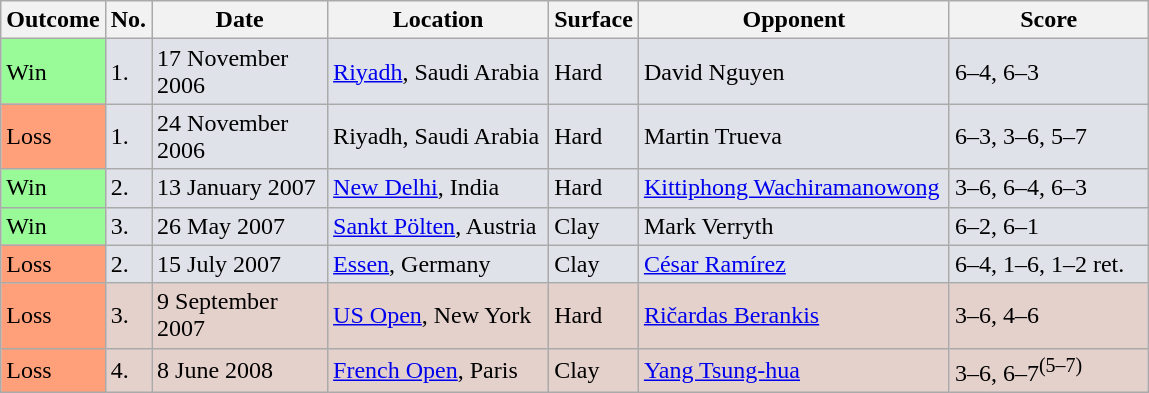<table class="sortable wikitable">
<tr>
<th>Outcome</th>
<th>No.</th>
<th width=110>Date</th>
<th width=140>Location</th>
<th>Surface</th>
<th width=200>Opponent</th>
<th width=125>Score</th>
</tr>
<tr style=background:#dfe2e9>
<td bgcolor=98fb98>Win</td>
<td>1.</td>
<td>17 November 2006</td>
<td><a href='#'>Riyadh</a>, Saudi Arabia</td>
<td>Hard</td>
<td> David Nguyen</td>
<td>6–4, 6–3</td>
</tr>
<tr style=background:#dfe2e9>
<td bgcolor=ffa07a>Loss</td>
<td>1.</td>
<td>24 November 2006</td>
<td>Riyadh, Saudi Arabia</td>
<td>Hard</td>
<td> Martin Trueva</td>
<td>6–3, 3–6, 5–7</td>
</tr>
<tr style=background:#dfe2e9>
<td bgcolor=98fb98>Win</td>
<td>2.</td>
<td>13 January 2007</td>
<td><a href='#'>New Delhi</a>, India</td>
<td>Hard</td>
<td> <a href='#'>Kittiphong Wachiramanowong</a></td>
<td>3–6, 6–4, 6–3</td>
</tr>
<tr style=background:#dfe2e9>
<td bgcolor=98fb98>Win</td>
<td>3.</td>
<td>26 May 2007</td>
<td><a href='#'>Sankt Pölten</a>, Austria</td>
<td>Clay</td>
<td> Mark Verryth</td>
<td>6–2, 6–1</td>
</tr>
<tr style=background:#dfe2e9>
<td bgcolor=ffa07a>Loss</td>
<td>2.</td>
<td>15 July 2007</td>
<td><a href='#'>Essen</a>, Germany</td>
<td>Clay</td>
<td> <a href='#'>César Ramírez</a></td>
<td>6–4, 1–6, 1–2 ret.</td>
</tr>
<tr style=background:#e5d1cb>
<td bgcolor=FFA07A>Loss</td>
<td>3.</td>
<td>9 September 2007</td>
<td><a href='#'>US Open</a>, New York</td>
<td>Hard</td>
<td> <a href='#'>Ričardas Berankis</a></td>
<td>3–6, 4–6</td>
</tr>
<tr style=background:#e5d1cb>
<td bgcolor=FFA07A>Loss</td>
<td>4.</td>
<td>8 June 2008</td>
<td><a href='#'>French Open</a>, Paris</td>
<td>Clay</td>
<td> <a href='#'>Yang Tsung-hua</a></td>
<td>3–6, 6–7<sup>(5–7)</sup></td>
</tr>
</table>
